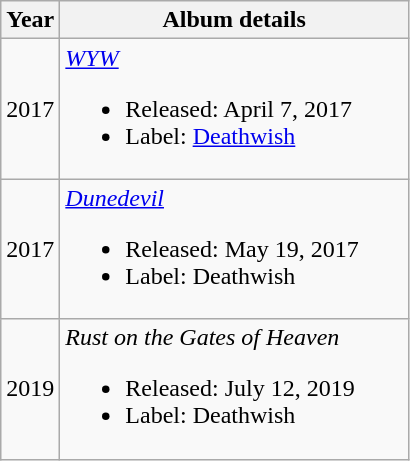<table class="wikitable">
<tr>
<th>Year</th>
<th width="225">Album details</th>
</tr>
<tr>
<td>2017</td>
<td><em><a href='#'>WYW</a></em><br><ul><li>Released: April 7, 2017</li><li>Label: <a href='#'>Deathwish</a></li></ul></td>
</tr>
<tr>
<td>2017</td>
<td><em><a href='#'>Dunedevil</a></em><br><ul><li>Released: May 19, 2017</li><li>Label: Deathwish</li></ul></td>
</tr>
<tr>
<td>2019</td>
<td><em>Rust on the Gates of Heaven</em><br><ul><li>Released: July 12, 2019</li><li>Label: Deathwish</li></ul></td>
</tr>
</table>
